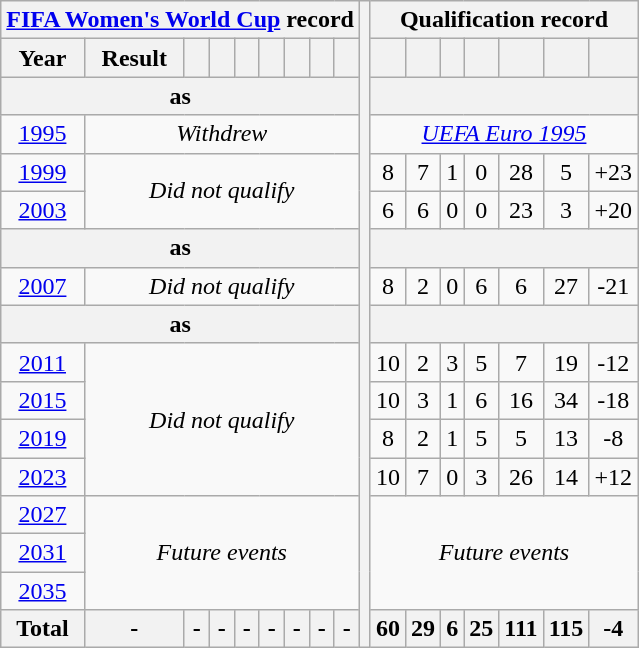<table class="wikitable" style="text-align: center;">
<tr>
<th colspan=9><a href='#'>FIFA Women's World Cup</a> record</th>
<th rowspan=17></th>
<th colspan=7>Qualification record</th>
</tr>
<tr>
<th>Year</th>
<th>Result</th>
<th></th>
<th></th>
<th></th>
<th></th>
<th></th>
<th></th>
<th></th>
<th></th>
<th></th>
<th></th>
<th></th>
<th></th>
<th></th>
<th></th>
</tr>
<tr>
<th colspan=9>as </th>
<th colspan=7></th>
</tr>
<tr>
<td> <a href='#'>1995</a></td>
<td colspan=8><em>Withdrew</em></td>
<td colspan=7><a href='#'><em>UEFA Euro 1995</em></a></td>
</tr>
<tr>
<td> <a href='#'>1999</a></td>
<td colspan=8 rowspan=2><em>Did not qualify</em></td>
<td>8</td>
<td>7</td>
<td>1</td>
<td>0</td>
<td>28</td>
<td>5</td>
<td>+23</td>
</tr>
<tr>
<td> <a href='#'>2003</a></td>
<td>6</td>
<td>6</td>
<td>0</td>
<td>0</td>
<td>23</td>
<td>3</td>
<td>+20</td>
</tr>
<tr>
<th colspan=9>as </th>
<th colspan=7></th>
</tr>
<tr>
<td> <a href='#'>2007</a></td>
<td colspan=8><em>Did not qualify</em></td>
<td>8</td>
<td>2</td>
<td>0</td>
<td>6</td>
<td>6</td>
<td>27</td>
<td>-21</td>
</tr>
<tr>
<th colspan=9>as </th>
<th colspan=7></th>
</tr>
<tr>
<td> <a href='#'>2011</a></td>
<td colspan=8 rowspan=4><em>Did not qualify</em></td>
<td>10</td>
<td>2</td>
<td>3</td>
<td>5</td>
<td>7</td>
<td>19</td>
<td>-12</td>
</tr>
<tr>
<td> <a href='#'>2015</a></td>
<td>10</td>
<td>3</td>
<td>1</td>
<td>6</td>
<td>16</td>
<td>34</td>
<td>-18</td>
</tr>
<tr>
<td> <a href='#'>2019</a></td>
<td>8</td>
<td>2</td>
<td>1</td>
<td>5</td>
<td>5</td>
<td>13</td>
<td>-8</td>
</tr>
<tr>
<td> <a href='#'>2023</a></td>
<td>10</td>
<td>7</td>
<td>0</td>
<td>3</td>
<td>26</td>
<td>14</td>
<td>+12</td>
</tr>
<tr>
<td> <a href='#'>2027</a></td>
<td colspan=8 rowspan=3><em>Future events</em></td>
<td colspan=7 rowspan=3><em>Future events</em></td>
</tr>
<tr>
<td> <a href='#'>2031</a></td>
</tr>
<tr>
<td> <a href='#'>2035</a></td>
</tr>
<tr>
<th>Total</th>
<th>-</th>
<th>-</th>
<th>-</th>
<th>-</th>
<th>-</th>
<th>-</th>
<th>-</th>
<th>-</th>
<th>60</th>
<th>29</th>
<th>6</th>
<th>25</th>
<th>111</th>
<th>115</th>
<th>-4</th>
</tr>
</table>
